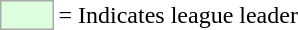<table>
<tr>
<td style="background:#DDFFDD; border:1px solid #aaa; width:2em;"></td>
<td>= Indicates league leader</td>
</tr>
</table>
